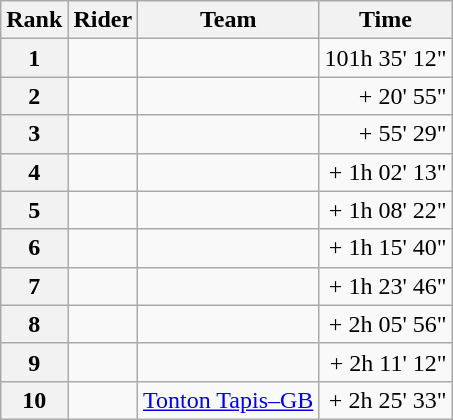<table class="wikitable">
<tr>
<th scope="col">Rank</th>
<th scope="col">Rider</th>
<th scope="col">Team</th>
<th scope="col">Time</th>
</tr>
<tr>
<th scope="row">1</th>
<td></td>
<td></td>
<td style="text-align:right;">101h 35' 12"</td>
</tr>
<tr>
<th scope="row">2</th>
<td></td>
<td></td>
<td style="text-align:right;">+ 20' 55"</td>
</tr>
<tr>
<th scope="row">3</th>
<td></td>
<td></td>
<td style="text-align:right;">+ 55' 29"</td>
</tr>
<tr>
<th scope="row">4</th>
<td></td>
<td></td>
<td style="text-align:right;">+ 1h 02' 13"</td>
</tr>
<tr>
<th scope="row">5</th>
<td></td>
<td></td>
<td style="text-align:right;">+ 1h 08' 22"</td>
</tr>
<tr>
<th scope="row">6</th>
<td></td>
<td></td>
<td style="text-align:right;">+ 1h 15' 40"</td>
</tr>
<tr>
<th scope="row">7</th>
<td></td>
<td></td>
<td style="text-align:right;">+ 1h 23' 46"</td>
</tr>
<tr>
<th scope="row">8</th>
<td></td>
<td></td>
<td style="text-align:right;">+ 2h 05' 56"</td>
</tr>
<tr>
<th scope="row">9</th>
<td></td>
<td></td>
<td style="text-align:right;">+ 2h 11' 12"</td>
</tr>
<tr>
<th scope="row">10</th>
<td></td>
<td><a href='#'>Tonton Tapis–GB</a></td>
<td style="text-align:right;">+ 2h 25' 33"</td>
</tr>
</table>
